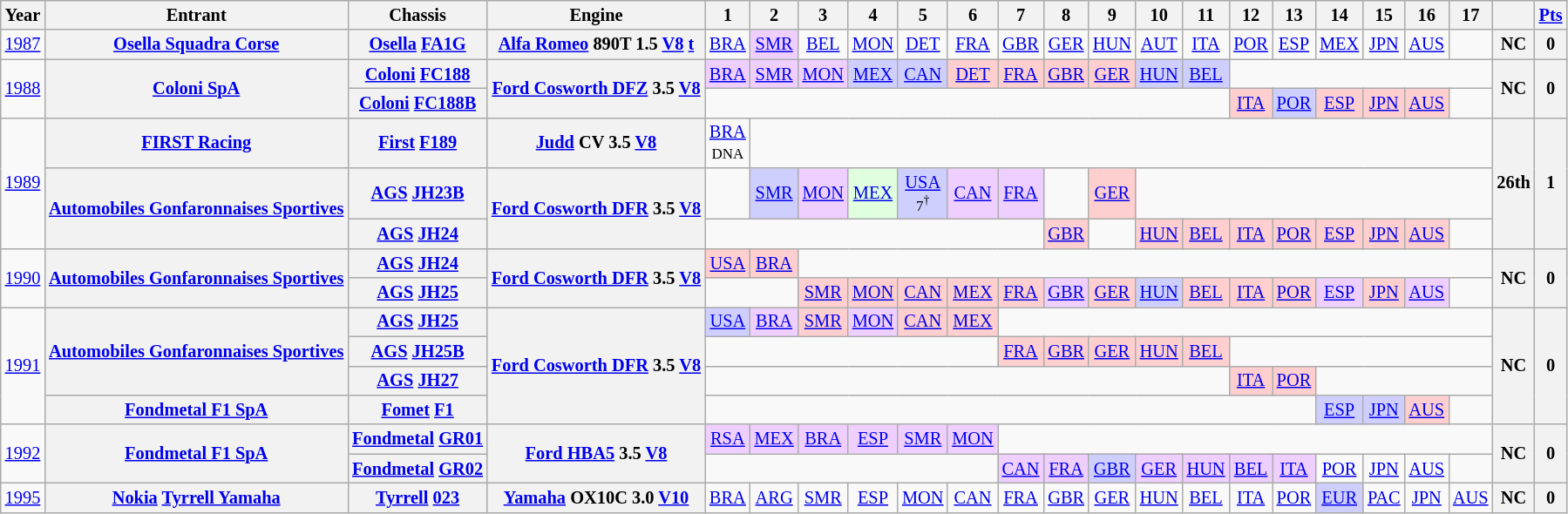<table class="wikitable" style="text-align:center; font-size:85%">
<tr>
<th>Year</th>
<th>Entrant</th>
<th>Chassis</th>
<th>Engine</th>
<th>1</th>
<th>2</th>
<th>3</th>
<th>4</th>
<th>5</th>
<th>6</th>
<th>7</th>
<th>8</th>
<th>9</th>
<th>10</th>
<th>11</th>
<th>12</th>
<th>13</th>
<th>14</th>
<th>15</th>
<th>16</th>
<th>17</th>
<th></th>
<th><a href='#'>Pts</a></th>
</tr>
<tr>
<td><a href='#'>1987</a></td>
<th nowrap><a href='#'>Osella Squadra Corse</a></th>
<th nowrap><a href='#'>Osella</a> <a href='#'>FA1G</a></th>
<th nowrap><a href='#'>Alfa Romeo</a> 890T 1.5 <a href='#'>V8</a> <a href='#'>t</a></th>
<td><a href='#'>BRA</a></td>
<td style="background:#EFCFFF;"><a href='#'>SMR</a><br></td>
<td><a href='#'>BEL</a></td>
<td><a href='#'>MON</a></td>
<td><a href='#'>DET</a></td>
<td><a href='#'>FRA</a></td>
<td><a href='#'>GBR</a></td>
<td><a href='#'>GER</a></td>
<td><a href='#'>HUN</a></td>
<td><a href='#'>AUT</a></td>
<td><a href='#'>ITA</a></td>
<td><a href='#'>POR</a></td>
<td><a href='#'>ESP</a></td>
<td><a href='#'>MEX</a></td>
<td><a href='#'>JPN</a></td>
<td><a href='#'>AUS</a></td>
<td></td>
<th>NC</th>
<th>0</th>
</tr>
<tr>
<td rowspan=2><a href='#'>1988</a></td>
<th rowspan=2 nowrap><a href='#'>Coloni SpA</a></th>
<th nowrap><a href='#'>Coloni</a> <a href='#'>FC188</a></th>
<th rowspan=2 nowrap><a href='#'>Ford Cosworth DFZ</a> 3.5 <a href='#'>V8</a></th>
<td style="background:#EFCFFF;"><a href='#'>BRA</a><br></td>
<td style="background:#EFCFFF;"><a href='#'>SMR</a><br></td>
<td style="background:#EFCFFF;"><a href='#'>MON</a><br></td>
<td style="background:#CFCFFF;"><a href='#'>MEX</a><br></td>
<td style="background:#CFCFFF;"><a href='#'>CAN</a><br></td>
<td style="background:#FFCFCF;"><a href='#'>DET</a><br></td>
<td style="background:#FFCFCF;"><a href='#'>FRA</a><br></td>
<td style="background:#FFCFCF;"><a href='#'>GBR</a><br></td>
<td style="background:#FFCFCF;"><a href='#'>GER</a><br></td>
<td style="background:#CFCFFF;"><a href='#'>HUN</a><br></td>
<td style="background:#CFCFFF;"><a href='#'>BEL</a><br></td>
<td colspan=6></td>
<th rowspan=2>NC</th>
<th rowspan=2>0</th>
</tr>
<tr>
<th nowrap><a href='#'>Coloni</a> <a href='#'>FC188B</a></th>
<td colspan=11></td>
<td style="background:#FFCFCF;"><a href='#'>ITA</a><br></td>
<td style="background:#CFCFFF;"><a href='#'>POR</a><br></td>
<td style="background:#FFCFCF;"><a href='#'>ESP</a><br></td>
<td style="background:#FFCFCF;"><a href='#'>JPN</a><br></td>
<td style="background:#FFCFCF;"><a href='#'>AUS</a><br></td>
<td></td>
</tr>
<tr>
<td rowspan=3><a href='#'>1989</a></td>
<th nowrap><a href='#'>FIRST Racing</a></th>
<th nowrap><a href='#'>First</a> <a href='#'>F189</a></th>
<th nowrap><a href='#'>Judd</a> CV 3.5 <a href='#'>V8</a></th>
<td><a href='#'>BRA</a><br><small>DNA</small></td>
<td colspan=16></td>
<th rowspan=3>26th</th>
<th rowspan=3>1</th>
</tr>
<tr>
<th rowspan=2 nowrap><a href='#'>Automobiles Gonfaronnaises Sportives</a></th>
<th nowrap><a href='#'>AGS</a> <a href='#'>JH23B</a></th>
<th rowspan=2 nowrap><a href='#'>Ford Cosworth DFR</a> 3.5 <a href='#'>V8</a></th>
<td></td>
<td style="background:#CFCFFF;"><a href='#'>SMR</a><br></td>
<td style="background:#EFCFFF;"><a href='#'>MON</a><br></td>
<td style="background:#DFFFDF;"><a href='#'>MEX</a><br></td>
<td style="background:#CFCFFF;"><a href='#'>USA</a><br><small>7<sup>†</sup></small></td>
<td style="background:#EFCFFF;"><a href='#'>CAN</a><br></td>
<td style="background:#EFCFFF;"><a href='#'>FRA</a><br></td>
<td></td>
<td style="background:#FFCFCF;"><a href='#'>GER</a><br></td>
<td colspan=8></td>
</tr>
<tr>
<th nowrap><a href='#'>AGS</a> <a href='#'>JH24</a></th>
<td colspan=7></td>
<td style="background:#FFCFCF;"><a href='#'>GBR</a><br></td>
<td></td>
<td style="background:#FFCFCF;"><a href='#'>HUN</a><br></td>
<td style="background:#FFCFCF;"><a href='#'>BEL</a><br></td>
<td style="background:#FFCFCF;"><a href='#'>ITA</a><br></td>
<td style="background:#FFCFCF;"><a href='#'>POR</a><br></td>
<td style="background:#FFCFCF;"><a href='#'>ESP</a><br></td>
<td style="background:#FFCFCF;"><a href='#'>JPN</a><br></td>
<td style="background:#FFCFCF;"><a href='#'>AUS</a><br></td>
<td></td>
</tr>
<tr>
<td rowspan=2><a href='#'>1990</a></td>
<th rowspan=2 nowrap><a href='#'>Automobiles Gonfaronnaises Sportives</a></th>
<th nowrap><a href='#'>AGS</a> <a href='#'>JH24</a></th>
<th rowspan=2 nowrap><a href='#'>Ford Cosworth DFR</a> 3.5 <a href='#'>V8</a></th>
<td style="background:#FFCFCF;"><a href='#'>USA</a><br></td>
<td style="background:#FFCFCF;"><a href='#'>BRA</a><br></td>
<td colspan=15></td>
<th rowspan=2>NC</th>
<th rowspan=2>0</th>
</tr>
<tr>
<th nowrap><a href='#'>AGS</a> <a href='#'>JH25</a></th>
<td colspan=2></td>
<td style="background:#FFCFCF;"><a href='#'>SMR</a><br></td>
<td style="background:#FFCFCF;"><a href='#'>MON</a><br></td>
<td style="background:#FFCFCF;"><a href='#'>CAN</a><br></td>
<td style="background:#FFCFCF;"><a href='#'>MEX</a><br></td>
<td style="background:#FFCFCF;"><a href='#'>FRA</a><br></td>
<td style="background:#EFCFFF;"><a href='#'>GBR</a><br></td>
<td style="background:#FFCFCF;"><a href='#'>GER</a><br></td>
<td style="background:#CFCFFF;"><a href='#'>HUN</a><br></td>
<td style="background:#FFCFCF;"><a href='#'>BEL</a><br></td>
<td style="background:#FFCFCF;"><a href='#'>ITA</a><br></td>
<td style="background:#FFCFCF;"><a href='#'>POR</a><br></td>
<td style="background:#EFCFFF;"><a href='#'>ESP</a><br></td>
<td style="background:#FFCFCF;"><a href='#'>JPN</a><br></td>
<td style="background:#EFCFFF;"><a href='#'>AUS</a><br></td>
<td></td>
</tr>
<tr>
<td rowspan=4><a href='#'>1991</a></td>
<th rowspan=3 nowrap><a href='#'>Automobiles Gonfaronnaises Sportives</a></th>
<th nowrap><a href='#'>AGS</a> <a href='#'>JH25</a></th>
<th rowspan=4 nowrap><a href='#'>Ford Cosworth DFR</a> 3.5 <a href='#'>V8</a></th>
<td style="background:#CFCFFF;"><a href='#'>USA</a><br></td>
<td style="background:#EFCFFF;"><a href='#'>BRA</a><br></td>
<td style="background:#FFCFCF;"><a href='#'>SMR</a><br></td>
<td style="background:#EFCFFF;"><a href='#'>MON</a><br></td>
<td style="background:#FFCFCF;"><a href='#'>CAN</a><br></td>
<td style="background:#FFCFCF;"><a href='#'>MEX</a><br></td>
<td colspan=11></td>
<th rowspan=4>NC</th>
<th rowspan=4>0</th>
</tr>
<tr>
<th nowrap><a href='#'>AGS</a> <a href='#'>JH25B</a></th>
<td colspan=6></td>
<td style="background:#FFCFCF;"><a href='#'>FRA</a><br></td>
<td style="background:#FFCFCF;"><a href='#'>GBR</a><br></td>
<td style="background:#FFCFCF;"><a href='#'>GER</a><br></td>
<td style="background:#FFCFCF;"><a href='#'>HUN</a><br></td>
<td style="background:#FFCFCF;"><a href='#'>BEL</a><br></td>
<td colspan=6></td>
</tr>
<tr>
<th nowrap><a href='#'>AGS</a> <a href='#'>JH27</a></th>
<td colspan=11></td>
<td style="background:#FFCFCF;"><a href='#'>ITA</a><br></td>
<td style="background:#FFCFCF;"><a href='#'>POR</a><br></td>
<td colspan=4></td>
</tr>
<tr>
<th nowrap><a href='#'>Fondmetal F1 SpA</a></th>
<th nowrap><a href='#'>Fomet</a> <a href='#'>F1</a></th>
<td colspan=13></td>
<td style="background:#CFCFFF;"><a href='#'>ESP</a><br></td>
<td style="background:#CFCFFF;"><a href='#'>JPN</a><br></td>
<td style="background:#FFCFCF;"><a href='#'>AUS</a><br></td>
<td></td>
</tr>
<tr>
<td rowspan=2><a href='#'>1992</a></td>
<th rowspan=2 nowrap><a href='#'>Fondmetal F1 SpA</a></th>
<th nowrap><a href='#'>Fondmetal</a> <a href='#'>GR01</a></th>
<th rowspan=2 nowrap><a href='#'>Ford HBA5</a> 3.5 <a href='#'>V8</a></th>
<td style="background:#EFCFFF;"><a href='#'>RSA</a><br></td>
<td style="background:#EFCFFF;"><a href='#'>MEX</a><br></td>
<td style="background:#EFCFFF;"><a href='#'>BRA</a><br></td>
<td style="background:#EFCFFF;"><a href='#'>ESP</a><br></td>
<td style="background:#EFCFFF;"><a href='#'>SMR</a><br></td>
<td style="background:#EFCFFF;"><a href='#'>MON</a><br></td>
<td colspan=11></td>
<th rowspan=2>NC</th>
<th rowspan=2>0</th>
</tr>
<tr>
<th nowrap><a href='#'>Fondmetal</a> <a href='#'>GR02</a></th>
<td colspan=6></td>
<td style="background:#EFCFFF;"><a href='#'>CAN</a><br></td>
<td style="background:#EFCFFF;"><a href='#'>FRA</a><br></td>
<td style="background:#CFCFFF;"><a href='#'>GBR</a><br></td>
<td style="background:#EFCFFF;"><a href='#'>GER</a><br></td>
<td style="background:#EFCFFF;"><a href='#'>HUN</a><br></td>
<td style="background:#EFCFFF;"><a href='#'>BEL</a><br></td>
<td style="background:#EFCFFF;"><a href='#'>ITA</a><br></td>
<td><a href='#'>POR</a></td>
<td><a href='#'>JPN</a></td>
<td><a href='#'>AUS</a></td>
<td></td>
</tr>
<tr>
<td><a href='#'>1995</a></td>
<th nowrap><a href='#'>Nokia</a> <a href='#'>Tyrrell Yamaha</a></th>
<th nowrap><a href='#'>Tyrrell</a> <a href='#'>023</a></th>
<th nowrap><a href='#'>Yamaha</a> OX10C 3.0 <a href='#'>V10</a></th>
<td><a href='#'>BRA</a></td>
<td><a href='#'>ARG</a></td>
<td><a href='#'>SMR</a></td>
<td><a href='#'>ESP</a></td>
<td><a href='#'>MON</a></td>
<td><a href='#'>CAN</a></td>
<td><a href='#'>FRA</a></td>
<td><a href='#'>GBR</a></td>
<td><a href='#'>GER</a></td>
<td><a href='#'>HUN</a></td>
<td><a href='#'>BEL</a></td>
<td><a href='#'>ITA</a></td>
<td><a href='#'>POR</a></td>
<td style="background:#CFCFFF;"><a href='#'>EUR</a><br></td>
<td><a href='#'>PAC</a></td>
<td><a href='#'>JPN</a></td>
<td><a href='#'>AUS</a></td>
<th>NC</th>
<th>0</th>
</tr>
</table>
